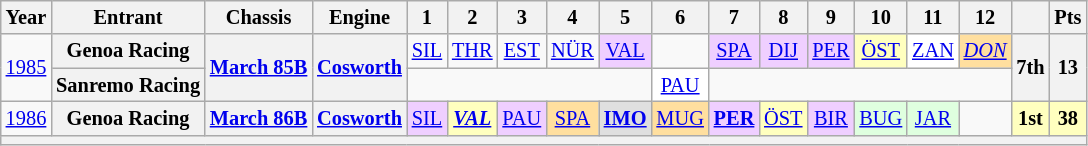<table class="wikitable" style="text-align:center; font-size:85%">
<tr>
<th>Year</th>
<th>Entrant</th>
<th>Chassis</th>
<th>Engine</th>
<th>1</th>
<th>2</th>
<th>3</th>
<th>4</th>
<th>5</th>
<th>6</th>
<th>7</th>
<th>8</th>
<th>9</th>
<th>10</th>
<th>11</th>
<th>12</th>
<th></th>
<th>Pts</th>
</tr>
<tr>
<td rowspan=2><a href='#'>1985</a></td>
<th nowrap>Genoa Racing</th>
<th rowspan=2 nowrap><a href='#'>March 85B</a></th>
<th rowspan=2><a href='#'>Cosworth</a></th>
<td><a href='#'>SIL</a></td>
<td><a href='#'>THR</a></td>
<td><a href='#'>EST</a></td>
<td><a href='#'>NÜR</a></td>
<td style="background:#EFCFFF;"><a href='#'>VAL</a><br></td>
<td></td>
<td style="background:#EFCFFF;"><a href='#'>SPA</a><br></td>
<td style="background:#EFCFFF;"><a href='#'>DIJ</a><br></td>
<td style="background:#EFCFFF;"><a href='#'>PER</a><br></td>
<td style="background:#FFFFBF;"><a href='#'>ÖST</a><br></td>
<td style="background:#FFFFFF;"><a href='#'>ZAN</a><br></td>
<td style="background:#FFDF9F;"><em><a href='#'>DON</a></em><br></td>
<th rowspan=2>7th</th>
<th rowspan=2>13</th>
</tr>
<tr>
<th nowrap>Sanremo Racing</th>
<td colspan=5></td>
<td style="background:#FFFFFF;"><a href='#'>PAU</a><br></td>
<td colspan=6></td>
</tr>
<tr>
<td><a href='#'>1986</a></td>
<th nowrap>Genoa Racing</th>
<th nowrap><a href='#'>March 86B</a></th>
<th><a href='#'>Cosworth</a></th>
<td style="background:#EFCFFF;"><a href='#'>SIL</a><br></td>
<td style="background:#FFFFBF;"><a href='#'><strong><em>VAL</em></strong></a><br></td>
<td style="background:#EFCFFF;"><a href='#'>PAU</a><br></td>
<td style="background:#FFDF9F;"><a href='#'>SPA</a><br></td>
<td style="background:#DFDFDF;"><strong><a href='#'>IMO</a></strong><br></td>
<td style="background:#FFDF9F;"><a href='#'>MUG</a><br></td>
<td style="background:#EFCFFF;"><strong><a href='#'>PER</a></strong><br></td>
<td style="background:#FFFFBF;"><a href='#'>ÖST</a><br></td>
<td style="background:#EFCFFF;"><a href='#'>BIR</a><br></td>
<td style="background:#DFFFDF;"><a href='#'>BUG</a><br></td>
<td style="background:#DFFFDF;"><a href='#'>JAR</a><br></td>
<td></td>
<td style="background:#FFFFBF;"><strong>1st</strong></td>
<td style="background:#FFFFBF;"><strong>38</strong></td>
</tr>
<tr>
<th colspan="19"></th>
</tr>
</table>
